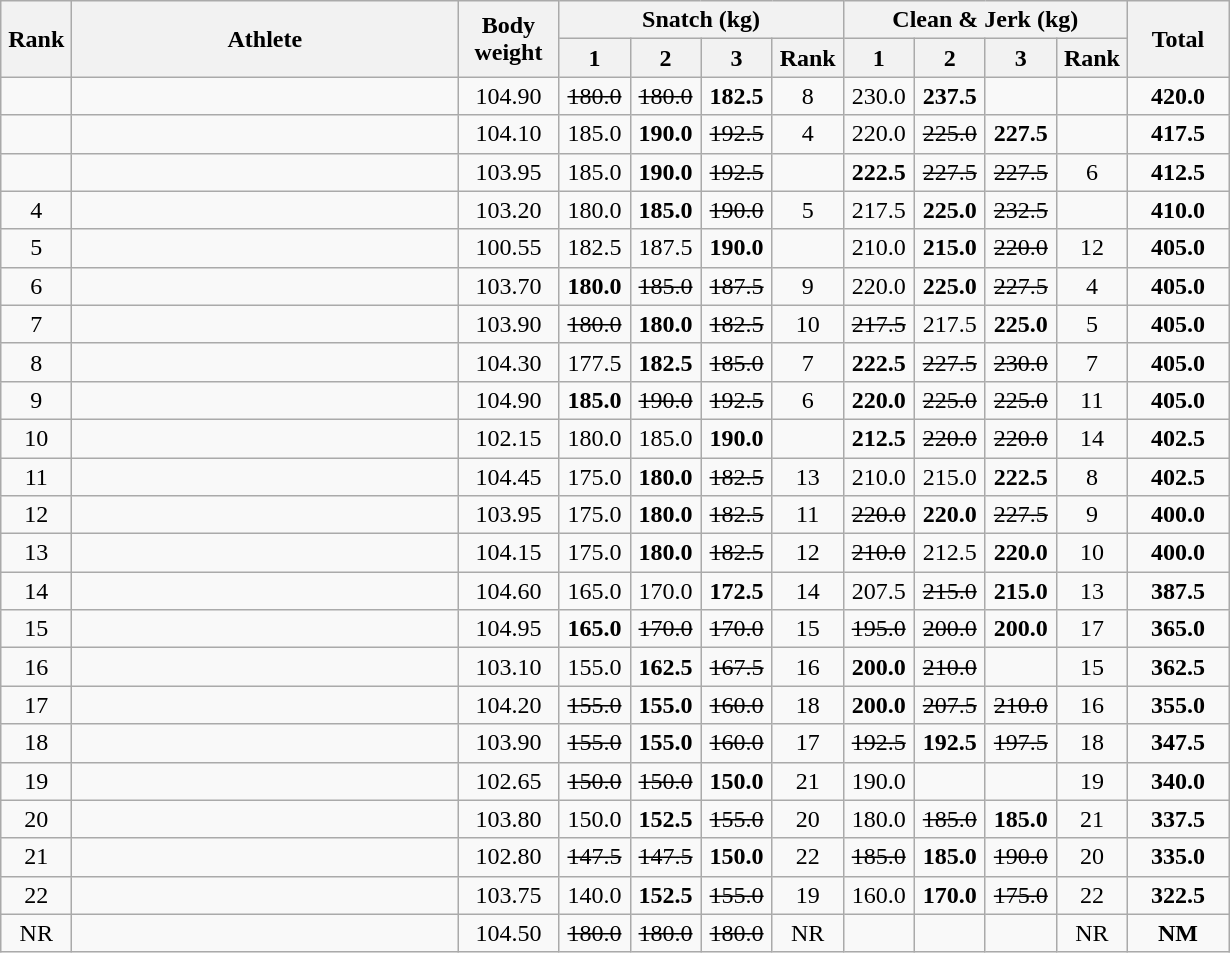<table class = "wikitable" style="text-align:center;">
<tr>
<th rowspan=2 width=40>Rank</th>
<th rowspan=2 width=250>Athlete</th>
<th rowspan=2 width=60>Body weight</th>
<th colspan=4>Snatch (kg)</th>
<th colspan=4>Clean & Jerk (kg)</th>
<th rowspan=2 width=60>Total</th>
</tr>
<tr>
<th width=40>1</th>
<th width=40>2</th>
<th width=40>3</th>
<th width=40>Rank</th>
<th width=40>1</th>
<th width=40>2</th>
<th width=40>3</th>
<th width=40>Rank</th>
</tr>
<tr>
<td></td>
<td align=left></td>
<td>104.90</td>
<td><s>180.0</s></td>
<td><s>180.0</s></td>
<td><strong>182.5</strong></td>
<td>8</td>
<td>230.0</td>
<td><strong>237.5</strong></td>
<td></td>
<td></td>
<td><strong>420.0</strong></td>
</tr>
<tr>
<td></td>
<td align=left></td>
<td>104.10</td>
<td>185.0</td>
<td><strong>190.0</strong></td>
<td><s>192.5</s></td>
<td>4</td>
<td>220.0</td>
<td><s>225.0</s></td>
<td><strong>227.5</strong></td>
<td></td>
<td><strong>417.5</strong></td>
</tr>
<tr>
<td></td>
<td align=left></td>
<td>103.95</td>
<td>185.0</td>
<td><strong>190.0</strong></td>
<td><s>192.5</s></td>
<td></td>
<td><strong>222.5</strong></td>
<td><s>227.5</s></td>
<td><s>227.5</s></td>
<td>6</td>
<td><strong>412.5</strong></td>
</tr>
<tr>
<td>4</td>
<td align=left></td>
<td>103.20</td>
<td>180.0</td>
<td><strong>185.0</strong></td>
<td><s>190.0</s></td>
<td>5</td>
<td>217.5</td>
<td><strong>225.0</strong></td>
<td><s>232.5</s></td>
<td></td>
<td><strong>410.0</strong></td>
</tr>
<tr>
<td>5</td>
<td align=left></td>
<td>100.55</td>
<td>182.5</td>
<td>187.5</td>
<td><strong>190.0</strong></td>
<td></td>
<td>210.0</td>
<td><strong>215.0</strong></td>
<td><s>220.0</s></td>
<td>12</td>
<td><strong>405.0</strong></td>
</tr>
<tr>
<td>6</td>
<td align=left></td>
<td>103.70</td>
<td><strong>180.0</strong></td>
<td><s>185.0</s></td>
<td><s>187.5</s></td>
<td>9</td>
<td>220.0</td>
<td><strong>225.0</strong></td>
<td><s>227.5</s></td>
<td>4</td>
<td><strong>405.0</strong></td>
</tr>
<tr>
<td>7</td>
<td align=left></td>
<td>103.90</td>
<td><s>180.0</s></td>
<td><strong>180.0</strong></td>
<td><s>182.5</s></td>
<td>10</td>
<td><s>217.5</s></td>
<td>217.5</td>
<td><strong>225.0</strong></td>
<td>5</td>
<td><strong>405.0</strong></td>
</tr>
<tr>
<td>8</td>
<td align=left></td>
<td>104.30</td>
<td>177.5</td>
<td><strong>182.5</strong></td>
<td><s>185.0</s></td>
<td>7</td>
<td><strong>222.5</strong></td>
<td><s>227.5</s></td>
<td><s>230.0</s></td>
<td>7</td>
<td><strong>405.0</strong></td>
</tr>
<tr>
<td>9</td>
<td align=left></td>
<td>104.90</td>
<td><strong>185.0</strong></td>
<td><s>190.0</s></td>
<td><s>192.5</s></td>
<td>6</td>
<td><strong>220.0</strong></td>
<td><s>225.0</s></td>
<td><s>225.0</s></td>
<td>11</td>
<td><strong>405.0</strong></td>
</tr>
<tr>
<td>10</td>
<td align=left></td>
<td>102.15</td>
<td>180.0</td>
<td>185.0</td>
<td><strong>190.0</strong></td>
<td></td>
<td><strong>212.5</strong></td>
<td><s>220.0</s></td>
<td><s>220.0</s></td>
<td>14</td>
<td><strong>402.5</strong></td>
</tr>
<tr>
<td>11</td>
<td align=left></td>
<td>104.45</td>
<td>175.0</td>
<td><strong>180.0</strong></td>
<td><s>182.5</s></td>
<td>13</td>
<td>210.0</td>
<td>215.0</td>
<td><strong>222.5</strong></td>
<td>8</td>
<td><strong>402.5</strong></td>
</tr>
<tr>
<td>12</td>
<td align=left></td>
<td>103.95</td>
<td>175.0</td>
<td><strong>180.0</strong></td>
<td><s>182.5</s></td>
<td>11</td>
<td><s>220.0</s></td>
<td><strong>220.0</strong></td>
<td><s>227.5</s></td>
<td>9</td>
<td><strong>400.0</strong></td>
</tr>
<tr>
<td>13</td>
<td align=left></td>
<td>104.15</td>
<td>175.0</td>
<td><strong>180.0</strong></td>
<td><s>182.5</s></td>
<td>12</td>
<td><s>210.0</s></td>
<td>212.5</td>
<td><strong>220.0</strong></td>
<td>10</td>
<td><strong>400.0</strong></td>
</tr>
<tr>
<td>14</td>
<td align=left></td>
<td>104.60</td>
<td>165.0</td>
<td>170.0</td>
<td><strong>172.5</strong></td>
<td>14</td>
<td>207.5</td>
<td><s>215.0</s></td>
<td><strong>215.0</strong></td>
<td>13</td>
<td><strong>387.5</strong></td>
</tr>
<tr>
<td>15</td>
<td align=left></td>
<td>104.95</td>
<td><strong>165.0</strong></td>
<td><s>170.0</s></td>
<td><s>170.0</s></td>
<td>15</td>
<td><s>195.0</s></td>
<td><s>200.0</s></td>
<td><strong>200.0</strong></td>
<td>17</td>
<td><strong>365.0</strong></td>
</tr>
<tr>
<td>16</td>
<td align=left></td>
<td>103.10</td>
<td>155.0</td>
<td><strong>162.5</strong></td>
<td><s>167.5</s></td>
<td>16</td>
<td><strong>200.0</strong></td>
<td><s>210.0</s></td>
<td></td>
<td>15</td>
<td><strong>362.5</strong></td>
</tr>
<tr>
<td>17</td>
<td align=left></td>
<td>104.20</td>
<td><s>155.0</s></td>
<td><strong>155.0</strong></td>
<td><s>160.0</s></td>
<td>18</td>
<td><strong>200.0</strong></td>
<td><s>207.5</s></td>
<td><s>210.0</s></td>
<td>16</td>
<td><strong>355.0</strong></td>
</tr>
<tr>
<td>18</td>
<td align=left></td>
<td>103.90</td>
<td><s>155.0</s></td>
<td><strong>155.0</strong></td>
<td><s>160.0</s></td>
<td>17</td>
<td><s>192.5</s></td>
<td><strong>192.5</strong></td>
<td><s>197.5</s></td>
<td>18</td>
<td><strong>347.5</strong></td>
</tr>
<tr>
<td>19</td>
<td align=left></td>
<td>102.65</td>
<td><s>150.0</s></td>
<td><s>150.0</s></td>
<td><strong>150.0</strong></td>
<td>21</td>
<td>190.0</td>
<td></td>
<td></td>
<td>19</td>
<td><strong>340.0</strong></td>
</tr>
<tr>
<td>20</td>
<td align=left></td>
<td>103.80</td>
<td>150.0</td>
<td><strong>152.5</strong></td>
<td><s>155.0</s></td>
<td>20</td>
<td>180.0</td>
<td><s>185.0</s></td>
<td><strong>185.0</strong></td>
<td>21</td>
<td><strong>337.5</strong></td>
</tr>
<tr>
<td>21</td>
<td align=left></td>
<td>102.80</td>
<td><s>147.5</s></td>
<td><s>147.5</s></td>
<td><strong>150.0</strong></td>
<td>22</td>
<td><s>185.0</s></td>
<td><strong>185.0</strong></td>
<td><s>190.0</s></td>
<td>20</td>
<td><strong>335.0</strong></td>
</tr>
<tr>
<td>22</td>
<td align=left></td>
<td>103.75</td>
<td>140.0</td>
<td><strong>152.5</strong></td>
<td><s>155.0</s></td>
<td>19</td>
<td>160.0</td>
<td><strong>170.0</strong></td>
<td><s>175.0</s></td>
<td>22</td>
<td><strong>322.5</strong></td>
</tr>
<tr>
<td>NR</td>
<td align=left></td>
<td>104.50</td>
<td><s>180.0</s></td>
<td><s>180.0</s></td>
<td><s>180.0</s></td>
<td>NR</td>
<td></td>
<td></td>
<td></td>
<td>NR</td>
<td><strong>NM</strong></td>
</tr>
</table>
